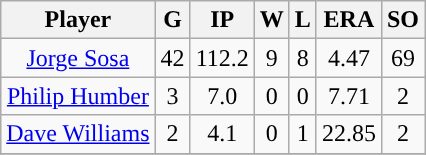<table class="wikitable sortable">
<tr>
<th>Player</th>
<th>G</th>
<th>IP</th>
<th>W</th>
<th>L</th>
<th>ERA</th>
<th>SO</th>
</tr>
<tr align="center">
<td><a href='#'>Jorge Sosa</a></td>
<td>42</td>
<td>112.2</td>
<td>9</td>
<td>8</td>
<td>4.47</td>
<td>69</td>
</tr>
<tr align=center>
<td><a href='#'>Philip Humber</a></td>
<td>3</td>
<td>7.0</td>
<td>0</td>
<td>0</td>
<td>7.71</td>
<td>2</td>
</tr>
<tr align=center>
<td><a href='#'>Dave Williams</a></td>
<td>2</td>
<td>4.1</td>
<td>0</td>
<td>1</td>
<td>22.85</td>
<td>2</td>
</tr>
<tr align="center">
</tr>
</table>
